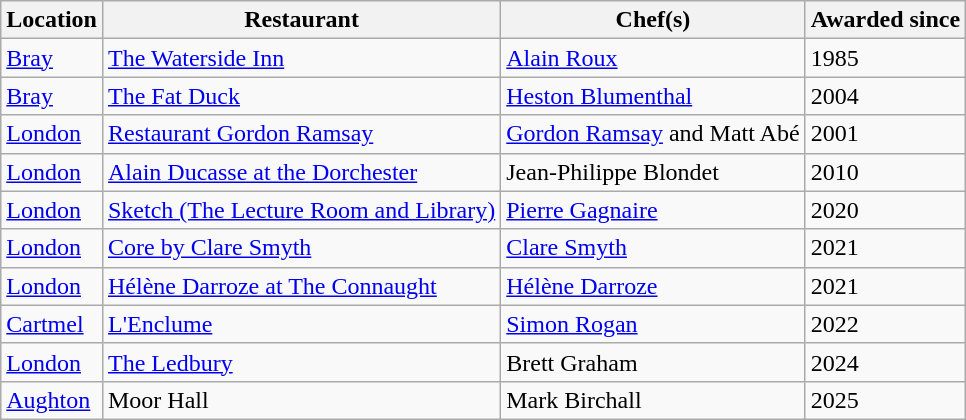<table class="wikitable sortable plainrowheaders" style="text-align:left;"">
<tr>
<th scope="col">Location</th>
<th scope="col">Restaurant</th>
<th scope="col">Chef(s)</th>
<th scope="col">Awarded since</th>
</tr>
<tr>
<td><a href='#'>Bray</a></td>
<td><a href='#'>The Waterside Inn</a></td>
<td><a href='#'>Alain Roux</a></td>
<td>1985</td>
</tr>
<tr>
<td><a href='#'>Bray</a></td>
<td><a href='#'>The Fat Duck</a></td>
<td><a href='#'>Heston Blumenthal</a></td>
<td>2004</td>
</tr>
<tr>
<td><a href='#'>London</a></td>
<td><a href='#'>Restaurant Gordon Ramsay</a></td>
<td><a href='#'>Gordon Ramsay</a> and Matt Abé</td>
<td>2001</td>
</tr>
<tr>
<td><a href='#'>London</a></td>
<td><a href='#'>Alain Ducasse at the Dorchester</a></td>
<td>Jean-Philippe Blondet</td>
<td>2010</td>
</tr>
<tr>
<td><a href='#'>London</a></td>
<td><a href='#'>Sketch (The Lecture Room and Library)</a></td>
<td><a href='#'>Pierre Gagnaire</a></td>
<td>2020</td>
</tr>
<tr>
<td><a href='#'>London</a></td>
<td><a href='#'>Core by Clare Smyth</a></td>
<td><a href='#'>Clare Smyth</a></td>
<td>2021</td>
</tr>
<tr>
<td><a href='#'>London</a></td>
<td><a href='#'>Hélène Darroze at The Connaught</a></td>
<td><a href='#'>Hélène Darroze</a></td>
<td>2021</td>
</tr>
<tr>
<td><a href='#'>Cartmel</a></td>
<td><a href='#'>L'Enclume</a></td>
<td><a href='#'>Simon Rogan</a></td>
<td>2022</td>
</tr>
<tr>
<td><a href='#'>London</a></td>
<td><a href='#'>The Ledbury</a></td>
<td>Brett Graham</td>
<td>2024</td>
</tr>
<tr>
<td><a href='#'>Aughton</a></td>
<td>Moor Hall</td>
<td>Mark Birchall</td>
<td>2025</td>
</tr>
</table>
